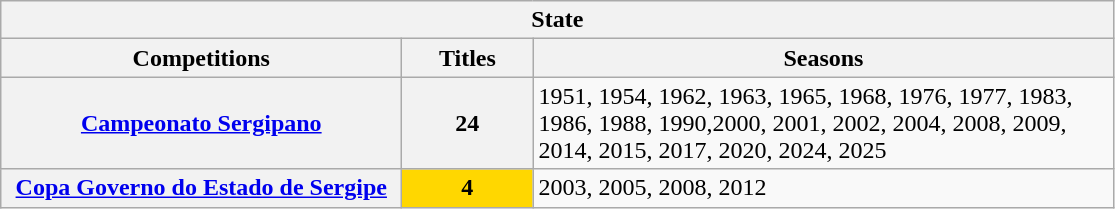<table class="wikitable">
<tr>
<th colspan="3">State</th>
</tr>
<tr>
<th style="width:260px">Competitions</th>
<th style="width:80px">Titles</th>
<th style="width:380px">Seasons</th>
</tr>
<tr>
<th style="text-align:center"><a href='#'>Campeonato Sergipano</a></th>
<th style="text-align:center"><strong>24</strong></th>
<td align="left">1951, 1954, 1962, 1963, 1965, 1968, 1976, 1977, 1983, 1986, 1988, 1990,2000, 2001, 2002, 2004, 2008, 2009, 2014, 2015, 2017, 2020, 2024, 2025</td>
</tr>
<tr>
<th><a href='#'>Copa Governo do Estado de Sergipe</a></th>
<td bgcolor="gold" style="text-align:center"><strong>4</strong></td>
<td align="left">2003, 2005, 2008, 2012</td>
</tr>
</table>
